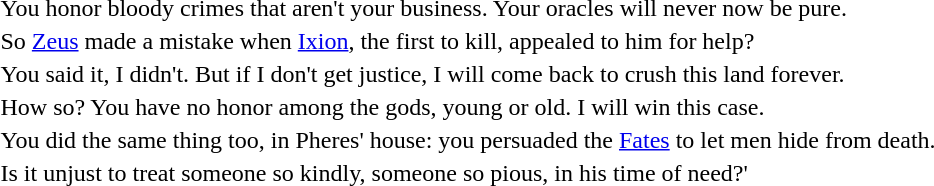<table>
<tr>
<td><br></td>
<td>You honor bloody crimes that aren't your business. Your oracles will never now be pure.</td>
</tr>
<tr>
<td><br></td>
<td>So <a href='#'>Zeus</a> made a mistake when <a href='#'>Ixion</a>, the first to kill, appealed to him for help?</td>
</tr>
<tr>
<td><br></td>
<td>You said it, I didn't. But if I don't get justice, I will come back to crush this land forever.</td>
</tr>
<tr>
<td><br></td>
<td>How so? You have no honor among the gods, young or old. I will win this case.</td>
</tr>
<tr>
<td><br></td>
<td>You did the same thing too, in Pheres' house: you persuaded the <a href='#'>Fates</a> to let men hide from death.</td>
</tr>
<tr>
<td><br></td>
<td>Is it unjust to treat someone so kindly, someone so pious, in his time of need?'</td>
</tr>
</table>
